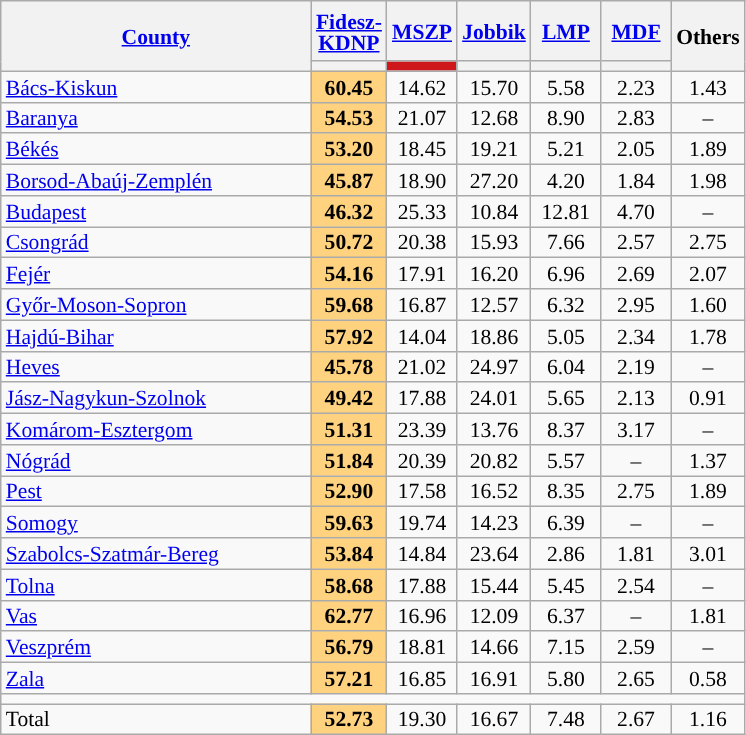<table class="wikitable sortable" style="text-align:center;font-size:90%;line-height:14px">
<tr style="height:40px;">
<th style="width:200px;" rowspan="2"><a href='#'>County</a></th>
<th style="width:40px;"><a href='#'>Fidesz-KDNP</a></th>
<th style="width:40px;"><a href='#'>MSZP</a></th>
<th style="width:40px;"><a href='#'>Jobbik</a></th>
<th style="width:40px;"><a href='#'>LMP</a></th>
<th style="width:40px;"><a href='#'>MDF</a></th>
<th class="unsortable" style="width:40px;" rowspan="2">Others</th>
</tr>
<tr>
<th style="background:"></th>
<th style="background:#CE171B;"></th>
<th style="background:"></th>
<th style="background:"></th>
<th style="background:"></th>
</tr>
<tr>
<td align="left"><a href='#'>Bács-Kiskun</a></td>
<td style="background:#ffd27f;"><strong>60.45</strong></td>
<td>14.62</td>
<td>15.70</td>
<td>5.58</td>
<td>2.23</td>
<td>1.43</td>
</tr>
<tr>
<td align="left"><a href='#'>Baranya</a></td>
<td style="background:#ffd27f;"><strong>54.53</strong></td>
<td>21.07</td>
<td>12.68</td>
<td>8.90</td>
<td>2.83</td>
<td>–</td>
</tr>
<tr>
<td align="left"><a href='#'>Békés</a></td>
<td style="background:#ffd27f;"><strong>53.20</strong></td>
<td>18.45</td>
<td>19.21</td>
<td>5.21</td>
<td>2.05</td>
<td>1.89</td>
</tr>
<tr>
<td align="left"><a href='#'>Borsod-Abaúj-Zemplén</a></td>
<td style="background:#ffd27f;"><strong>45.87</strong></td>
<td>18.90</td>
<td>27.20</td>
<td>4.20</td>
<td>1.84</td>
<td>1.98</td>
</tr>
<tr>
<td align="left"><a href='#'>Budapest</a></td>
<td style="background:#ffd27f;"><strong>46.32</strong></td>
<td>25.33</td>
<td>10.84</td>
<td>12.81</td>
<td>4.70</td>
<td>–</td>
</tr>
<tr>
<td align="left"><a href='#'>Csongrád</a></td>
<td style="background:#ffd27f;"><strong>50.72</strong></td>
<td>20.38</td>
<td>15.93</td>
<td>7.66</td>
<td>2.57</td>
<td>2.75</td>
</tr>
<tr>
<td align="left"><a href='#'>Fejér</a></td>
<td style="background:#ffd27f;"><strong>54.16</strong></td>
<td>17.91</td>
<td>16.20</td>
<td>6.96</td>
<td>2.69</td>
<td>2.07</td>
</tr>
<tr>
<td align="left"><a href='#'>Győr-Moson-Sopron</a></td>
<td style="background:#ffd27f;"><strong>59.68</strong></td>
<td>16.87</td>
<td>12.57</td>
<td>6.32</td>
<td>2.95</td>
<td>1.60</td>
</tr>
<tr>
<td align="left"><a href='#'>Hajdú-Bihar</a></td>
<td style="background:#ffd27f;"><strong>57.92</strong></td>
<td>14.04</td>
<td>18.86</td>
<td>5.05</td>
<td>2.34</td>
<td>1.78</td>
</tr>
<tr>
<td align="left"><a href='#'>Heves</a></td>
<td style="background:#ffd27f;"><strong>45.78</strong></td>
<td>21.02</td>
<td>24.97</td>
<td>6.04</td>
<td>2.19</td>
<td>–</td>
</tr>
<tr>
<td align="left"><a href='#'>Jász-Nagykun-Szolnok</a></td>
<td style="background:#ffd27f;"><strong>49.42</strong></td>
<td>17.88</td>
<td>24.01</td>
<td>5.65</td>
<td>2.13</td>
<td>0.91</td>
</tr>
<tr>
<td align="left"><a href='#'>Komárom-Esztergom</a></td>
<td style="background:#ffd27f;"><strong>51.31</strong></td>
<td>23.39</td>
<td>13.76</td>
<td>8.37</td>
<td>3.17</td>
<td>–</td>
</tr>
<tr>
<td align="left"><a href='#'>Nógrád</a></td>
<td style="background:#ffd27f;"><strong>51.84</strong></td>
<td>20.39</td>
<td>20.82</td>
<td>5.57</td>
<td>–</td>
<td>1.37</td>
</tr>
<tr>
<td align="left"><a href='#'>Pest</a></td>
<td style="background:#ffd27f;"><strong>52.90</strong></td>
<td>17.58</td>
<td>16.52</td>
<td>8.35</td>
<td>2.75</td>
<td>1.89</td>
</tr>
<tr>
<td align="left"><a href='#'>Somogy</a></td>
<td style="background:#ffd27f;"><strong>59.63</strong></td>
<td>19.74</td>
<td>14.23</td>
<td>6.39</td>
<td>–</td>
<td>–</td>
</tr>
<tr>
<td align="left"><a href='#'>Szabolcs-Szatmár-Bereg</a></td>
<td style="background:#ffd27f;"><strong>53.84</strong></td>
<td>14.84</td>
<td>23.64</td>
<td>2.86</td>
<td>1.81</td>
<td>3.01</td>
</tr>
<tr>
<td align="left"><a href='#'>Tolna</a></td>
<td style="background:#ffd27f;"><strong>58.68</strong></td>
<td>17.88</td>
<td>15.44</td>
<td>5.45</td>
<td>2.54</td>
<td>–</td>
</tr>
<tr>
<td align="left"><a href='#'>Vas</a></td>
<td style="background:#ffd27f;"><strong>62.77</strong></td>
<td>16.96</td>
<td>12.09</td>
<td>6.37</td>
<td>–</td>
<td>1.81</td>
</tr>
<tr>
<td align="left"><a href='#'>Veszprém</a></td>
<td style="background:#ffd27f;"><strong>56.79</strong></td>
<td>18.81</td>
<td>14.66</td>
<td>7.15</td>
<td>2.59</td>
<td>–</td>
</tr>
<tr>
<td align="left"><a href='#'>Zala</a></td>
<td style="background:#ffd27f;"><strong>57.21</strong></td>
<td>16.85</td>
<td>16.91</td>
<td>5.80</td>
<td>2.65</td>
<td>0.58</td>
</tr>
<tr>
<td colspan=10></td>
</tr>
<tr>
<td align="left">Total</td>
<td style="background:#ffd27f;"><strong>52.73</strong></td>
<td>19.30</td>
<td>16.67</td>
<td>7.48</td>
<td>2.67</td>
<td>1.16</td>
</tr>
</table>
